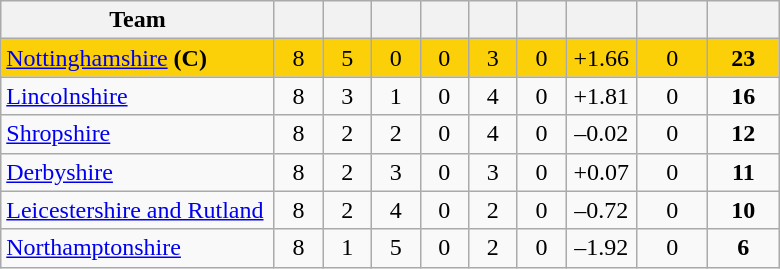<table class="wikitable" style="text-align:center">
<tr>
<th width="175">Team</th>
<th width="25"></th>
<th width="25"></th>
<th width="25"></th>
<th width="25"></th>
<th width="25"></th>
<th width="25"></th>
<th width="40"></th>
<th width="40"></th>
<th width="40"></th>
</tr>
<tr style="background:#fbd009">
<td style="text-align:left"><a href='#'>Nottinghamshire</a> <strong>(C)</strong></td>
<td>8</td>
<td>5</td>
<td>0</td>
<td>0</td>
<td>3</td>
<td>0</td>
<td>+1.66</td>
<td>0</td>
<td><strong>23</strong></td>
</tr>
<tr>
<td style="text-align:left"><a href='#'>Lincolnshire</a></td>
<td>8</td>
<td>3</td>
<td>1</td>
<td>0</td>
<td>4</td>
<td>0</td>
<td>+1.81</td>
<td>0</td>
<td><strong>16</strong></td>
</tr>
<tr>
<td style="text-align:left"><a href='#'>Shropshire</a></td>
<td>8</td>
<td>2</td>
<td>2</td>
<td>0</td>
<td>4</td>
<td>0</td>
<td>–0.02</td>
<td>0</td>
<td><strong>12</strong></td>
</tr>
<tr>
<td style="text-align:left"><a href='#'>Derbyshire</a></td>
<td>8</td>
<td>2</td>
<td>3</td>
<td>0</td>
<td>3</td>
<td>0</td>
<td>+0.07</td>
<td>0</td>
<td><strong>11</strong></td>
</tr>
<tr>
<td style="text-align:left"><a href='#'>Leicestershire and Rutland</a></td>
<td>8</td>
<td>2</td>
<td>4</td>
<td>0</td>
<td>2</td>
<td>0</td>
<td>–0.72</td>
<td>0</td>
<td><strong>10</strong></td>
</tr>
<tr>
<td style="text-align:left"><a href='#'>Northamptonshire</a></td>
<td>8</td>
<td>1</td>
<td>5</td>
<td>0</td>
<td>2</td>
<td>0</td>
<td>–1.92</td>
<td>0</td>
<td><strong>6</strong></td>
</tr>
</table>
